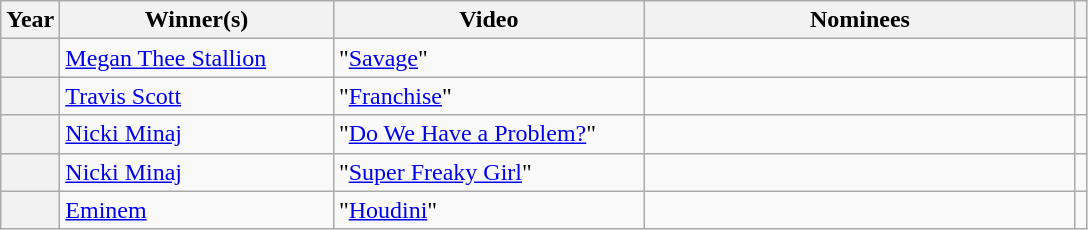<table class="wikitable sortable">
<tr>
<th scope="col">Year</th>
<th scope="col" style="width:175px;">Winner(s)</th>
<th scope="col" style="width:200px;">Video</th>
<th scope="col" style="width:280px;">Nominees</th>
<th scope="col" class="unsortable"></th>
</tr>
<tr>
<th scope="row"></th>
<td><a href='#'>Megan Thee Stallion</a></td>
<td>"<a href='#'>Savage</a>"</td>
<td></td>
<td align="center"></td>
</tr>
<tr>
<th scope="row"></th>
<td><a href='#'>Travis Scott</a> </td>
<td>"<a href='#'>Franchise</a>"</td>
<td></td>
<td align="center"></td>
</tr>
<tr>
<th scope="row"></th>
<td><a href='#'>Nicki Minaj</a> </td>
<td>"<a href='#'>Do We Have a Problem?</a>"</td>
<td></td>
<td align="center"></td>
</tr>
<tr>
<th scope="row"></th>
<td><a href='#'>Nicki Minaj</a></td>
<td>"<a href='#'>Super Freaky Girl</a>"</td>
<td></td>
<td align="center"></td>
</tr>
<tr>
<th scope="row"></th>
<td><a href='#'>Eminem</a></td>
<td>"<a href='#'>Houdini</a>"</td>
<td></td>
<td align="center"></td>
</tr>
</table>
